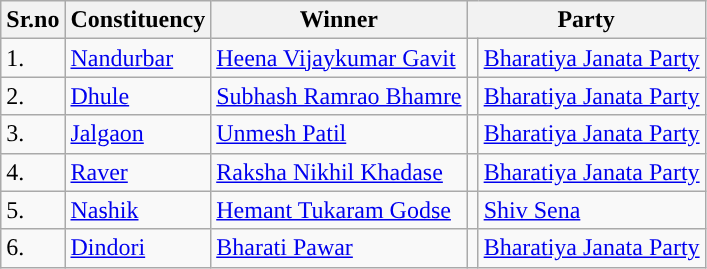<table class="wikitable sortable">
<tr>
<th>Sr.no</th>
<th>Constituency</th>
<th>Winner</th>
<th colspan=2>Party</th>
</tr>
<tr>
<td>1.</td>
<td><a href='#'>Nandurbar</a></td>
<td><a href='#'>Heena Vijaykumar Gavit</a></td>
<td style="background-color:"></td>
<td><a href='#'>Bharatiya Janata Party</a></td>
</tr>
<tr>
<td>2.</td>
<td><a href='#'>Dhule</a></td>
<td><a href='#'>Subhash Ramrao Bhamre</a></td>
<td style="background-color:"></td>
<td><a href='#'>Bharatiya Janata Party</a></td>
</tr>
<tr>
<td>3.</td>
<td><a href='#'>Jalgaon</a></td>
<td><a href='#'>Unmesh Patil</a></td>
<td style="background-color:"></td>
<td><a href='#'>Bharatiya Janata Party</a></td>
</tr>
<tr>
<td>4.</td>
<td><a href='#'>Raver</a></td>
<td><a href='#'>Raksha Nikhil Khadase</a></td>
<td style="background-color:"></td>
<td><a href='#'>Bharatiya Janata Party</a></td>
</tr>
<tr>
<td>5.</td>
<td><a href='#'>Nashik</a></td>
<td><a href='#'>Hemant Tukaram Godse</a></td>
<td style="background-color: "></td>
<td><a href='#'>Shiv Sena</a></td>
</tr>
<tr>
<td>6.</td>
<td><a href='#'>Dindori</a></td>
<td><a href='#'>Bharati Pawar</a></td>
<td style="background-color:"></td>
<td><a href='#'>Bharatiya Janata Party</a></td>
</tr>
</table>
